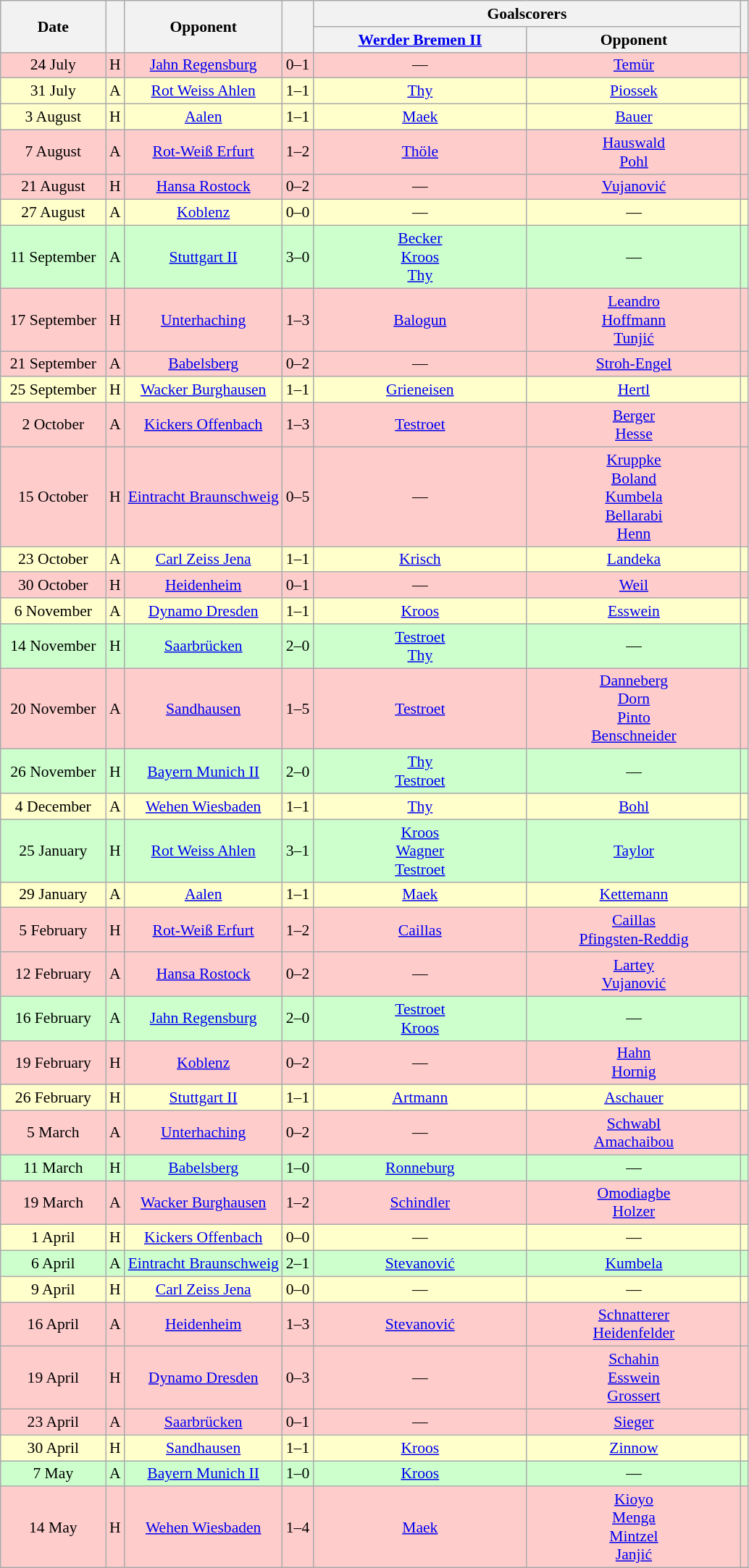<table class="wikitable" Style="text-align: center;font-size:90%">
<tr>
<th rowspan="2" style="width:90px">Date</th>
<th rowspan="2"></th>
<th rowspan="2">Opponent</th>
<th rowspan="2"><br></th>
<th colspan="2">Goalscorers</th>
<th rowspan="2"></th>
</tr>
<tr>
<th style="width:190px"><a href='#'>Werder Bremen II</a></th>
<th style="width:190px">Opponent</th>
</tr>
<tr style="background:#fcc">
<td>24 July</td>
<td>H</td>
<td><a href='#'>Jahn Regensburg</a></td>
<td>0–1</td>
<td>—</td>
<td><a href='#'>Temür</a> </td>
<td></td>
</tr>
<tr style="background:#ffc">
<td>31 July</td>
<td>A</td>
<td><a href='#'>Rot Weiss Ahlen</a></td>
<td>1–1</td>
<td><a href='#'>Thy</a> </td>
<td><a href='#'>Piossek</a> </td>
<td></td>
</tr>
<tr style="background:#ffc">
<td>3 August</td>
<td>H</td>
<td><a href='#'>Aalen</a></td>
<td>1–1</td>
<td><a href='#'>Maek</a> </td>
<td><a href='#'>Bauer</a> </td>
<td></td>
</tr>
<tr style="background:#fcc">
<td>7 August</td>
<td>A</td>
<td><a href='#'>Rot-Weiß Erfurt</a></td>
<td>1–2</td>
<td><a href='#'>Thöle</a> </td>
<td><a href='#'>Hauswald</a> <br><a href='#'>Pohl</a> </td>
<td></td>
</tr>
<tr style="background:#fcc">
<td>21 August</td>
<td>H</td>
<td><a href='#'>Hansa Rostock</a></td>
<td>0–2</td>
<td>—</td>
<td><a href='#'>Vujanović</a> </td>
<td></td>
</tr>
<tr style="background:#ffc">
<td>27 August</td>
<td>A</td>
<td><a href='#'>Koblenz</a></td>
<td>0–0</td>
<td>—</td>
<td>—</td>
<td></td>
</tr>
<tr style="background:#cfc">
<td>11 September</td>
<td>A</td>
<td><a href='#'>Stuttgart II</a></td>
<td>3–0</td>
<td><a href='#'>Becker</a> <br><a href='#'>Kroos</a> <br><a href='#'>Thy</a> </td>
<td>—</td>
<td></td>
</tr>
<tr style="background:#fcc">
<td>17 September</td>
<td>H</td>
<td><a href='#'>Unterhaching</a></td>
<td>1–3</td>
<td><a href='#'>Balogun</a> </td>
<td><a href='#'>Leandro</a> <br><a href='#'>Hoffmann</a> <br><a href='#'>Tunjić</a> </td>
<td></td>
</tr>
<tr style="background:#fcc">
<td>21 September</td>
<td>A</td>
<td><a href='#'>Babelsberg</a></td>
<td>0–2</td>
<td>—</td>
<td><a href='#'>Stroh-Engel</a> </td>
<td></td>
</tr>
<tr style="background:#ffc">
<td>25 September</td>
<td>H</td>
<td><a href='#'>Wacker Burghausen</a></td>
<td>1–1</td>
<td><a href='#'>Grieneisen</a> </td>
<td><a href='#'>Hertl</a> </td>
<td></td>
</tr>
<tr style="background:#fcc">
<td>2 October</td>
<td>A</td>
<td><a href='#'>Kickers Offenbach</a></td>
<td>1–3</td>
<td><a href='#'>Testroet</a> </td>
<td><a href='#'>Berger</a> <br><a href='#'>Hesse</a> </td>
<td></td>
</tr>
<tr style="background:#fcc">
<td>15 October</td>
<td>H</td>
<td><a href='#'>Eintracht Braunschweig</a></td>
<td>0–5</td>
<td>—</td>
<td><a href='#'>Kruppke</a> <br><a href='#'>Boland</a> <br><a href='#'>Kumbela</a> <br><a href='#'>Bellarabi</a> <br><a href='#'>Henn</a> </td>
<td></td>
</tr>
<tr style="background:#ffc">
<td>23 October</td>
<td>A</td>
<td><a href='#'>Carl Zeiss Jena</a></td>
<td>1–1</td>
<td><a href='#'>Krisch</a> </td>
<td><a href='#'>Landeka</a> </td>
<td></td>
</tr>
<tr style="background:#fcc">
<td>30 October</td>
<td>H</td>
<td><a href='#'>Heidenheim</a></td>
<td>0–1</td>
<td>—</td>
<td><a href='#'>Weil</a> </td>
<td></td>
</tr>
<tr style="background:#ffc">
<td>6 November</td>
<td>A</td>
<td><a href='#'>Dynamo Dresden</a></td>
<td>1–1</td>
<td><a href='#'>Kroos</a> </td>
<td><a href='#'>Esswein</a> </td>
<td></td>
</tr>
<tr style="background:#cfc">
<td>14 November</td>
<td>H</td>
<td><a href='#'>Saarbrücken</a></td>
<td>2–0</td>
<td><a href='#'>Testroet</a> <br><a href='#'>Thy</a> </td>
<td>—</td>
<td></td>
</tr>
<tr style="background:#fcc">
<td>20 November</td>
<td>A</td>
<td><a href='#'>Sandhausen</a></td>
<td>1–5</td>
<td><a href='#'>Testroet</a> </td>
<td><a href='#'>Danneberg</a> <br><a href='#'>Dorn</a> <br><a href='#'>Pinto</a> <br><a href='#'>Benschneider</a> </td>
<td></td>
</tr>
<tr style="background:#cfc">
<td>26 November</td>
<td>H</td>
<td><a href='#'>Bayern Munich II</a></td>
<td>2–0</td>
<td><a href='#'>Thy</a> <br><a href='#'>Testroet</a> </td>
<td>—</td>
<td></td>
</tr>
<tr style="background:#ffc">
<td>4 December</td>
<td>A</td>
<td><a href='#'>Wehen Wiesbaden</a></td>
<td>1–1</td>
<td><a href='#'>Thy</a> </td>
<td><a href='#'>Bohl</a> </td>
<td></td>
</tr>
<tr style="background:#cfc">
<td>25 January</td>
<td>H</td>
<td><a href='#'>Rot Weiss Ahlen</a></td>
<td>3–1</td>
<td><a href='#'>Kroos</a> <br><a href='#'>Wagner</a> <br><a href='#'>Testroet</a> </td>
<td><a href='#'>Taylor</a> </td>
<td></td>
</tr>
<tr style="background:#ffc">
<td>29 January</td>
<td>A</td>
<td><a href='#'>Aalen</a></td>
<td>1–1</td>
<td><a href='#'>Maek</a> </td>
<td><a href='#'>Kettemann</a> </td>
<td></td>
</tr>
<tr style="background:#fcc">
<td>5 February</td>
<td>H</td>
<td><a href='#'>Rot-Weiß Erfurt</a></td>
<td>1–2</td>
<td><a href='#'>Caillas</a> </td>
<td><a href='#'>Caillas</a> <br><a href='#'>Pfingsten-Reddig</a> </td>
<td></td>
</tr>
<tr style="background:#fcc">
<td>12 February</td>
<td>A</td>
<td><a href='#'>Hansa Rostock</a></td>
<td>0–2</td>
<td>—</td>
<td><a href='#'>Lartey</a> <br><a href='#'>Vujanović</a> </td>
<td></td>
</tr>
<tr style="background:#cfc">
<td>16 February</td>
<td>A</td>
<td><a href='#'>Jahn Regensburg</a></td>
<td>2–0</td>
<td><a href='#'>Testroet</a> <br><a href='#'>Kroos</a> </td>
<td>—</td>
<td></td>
</tr>
<tr style="background:#fcc">
<td>19 February</td>
<td>H</td>
<td><a href='#'>Koblenz</a></td>
<td>0–2</td>
<td>—</td>
<td><a href='#'>Hahn</a> <br><a href='#'>Hornig</a> </td>
<td></td>
</tr>
<tr style="background:#ffc">
<td>26 February</td>
<td>H</td>
<td><a href='#'>Stuttgart II</a></td>
<td>1–1</td>
<td><a href='#'>Artmann</a> </td>
<td><a href='#'>Aschauer</a> </td>
<td></td>
</tr>
<tr style="background:#fcc">
<td>5 March</td>
<td>A</td>
<td><a href='#'>Unterhaching</a></td>
<td>0–2</td>
<td>—</td>
<td><a href='#'>Schwabl</a> <br><a href='#'>Amachaibou</a> </td>
<td></td>
</tr>
<tr style="background:#cfc">
<td>11 March</td>
<td>H</td>
<td><a href='#'>Babelsberg</a></td>
<td>1–0</td>
<td><a href='#'>Ronneburg</a> </td>
<td>—</td>
<td></td>
</tr>
<tr style="background:#fcc">
<td>19 March</td>
<td>A</td>
<td><a href='#'>Wacker Burghausen</a></td>
<td>1–2</td>
<td><a href='#'>Schindler</a> </td>
<td><a href='#'>Omodiagbe</a> <br><a href='#'>Holzer</a> </td>
<td></td>
</tr>
<tr style="background:#ffc">
<td>1 April</td>
<td>H</td>
<td><a href='#'>Kickers Offenbach</a></td>
<td>0–0</td>
<td>—</td>
<td>—</td>
<td></td>
</tr>
<tr style="background:#cfc">
<td>6 April</td>
<td>A</td>
<td><a href='#'>Eintracht Braunschweig</a></td>
<td>2–1</td>
<td><a href='#'>Stevanović</a> </td>
<td><a href='#'>Kumbela</a> </td>
<td></td>
</tr>
<tr style="background:#ffc">
<td>9 April</td>
<td>H</td>
<td><a href='#'>Carl Zeiss Jena</a></td>
<td>0–0</td>
<td>—</td>
<td>—</td>
<td></td>
</tr>
<tr style="background:#fcc">
<td>16 April</td>
<td>A</td>
<td><a href='#'>Heidenheim</a></td>
<td>1–3</td>
<td><a href='#'>Stevanović</a> </td>
<td><a href='#'>Schnatterer</a> <br><a href='#'>Heidenfelder</a> </td>
<td></td>
</tr>
<tr style="background:#fcc">
<td>19 April</td>
<td>H</td>
<td><a href='#'>Dynamo Dresden</a></td>
<td>0–3</td>
<td>—</td>
<td><a href='#'>Schahin</a> <br><a href='#'>Esswein</a> <br><a href='#'>Grossert</a> </td>
<td></td>
</tr>
<tr style="background:#fcc">
<td>23 April</td>
<td>A</td>
<td><a href='#'>Saarbrücken</a></td>
<td>0–1</td>
<td>—</td>
<td><a href='#'>Sieger</a> </td>
<td></td>
</tr>
<tr style="background:#ffc">
<td>30 April</td>
<td>H</td>
<td><a href='#'>Sandhausen</a></td>
<td>1–1</td>
<td><a href='#'>Kroos</a> </td>
<td><a href='#'>Zinnow</a> </td>
<td></td>
</tr>
<tr style="background:#cfc">
<td>7 May</td>
<td>A</td>
<td><a href='#'>Bayern Munich II</a></td>
<td>1–0</td>
<td><a href='#'>Kroos</a> </td>
<td>—</td>
<td></td>
</tr>
<tr style="background:#fcc">
<td>14 May</td>
<td>H</td>
<td><a href='#'>Wehen Wiesbaden</a></td>
<td>1–4</td>
<td><a href='#'>Maek</a> </td>
<td><a href='#'>Kioyo</a> <br><a href='#'>Menga</a> <br><a href='#'>Mintzel</a> <br><a href='#'>Janjić</a> </td>
<td></td>
</tr>
</table>
